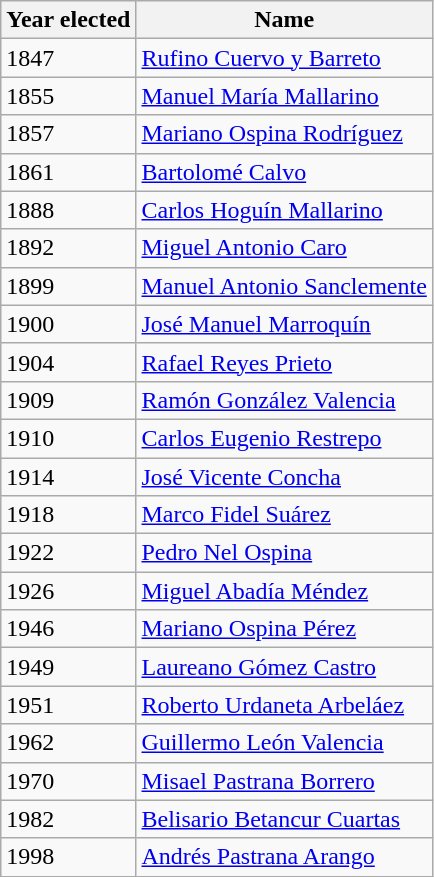<table class="wikitable">
<tr>
<th>Year elected</th>
<th>Name</th>
</tr>
<tr>
<td>1847</td>
<td><a href='#'>Rufino Cuervo y Barreto</a></td>
</tr>
<tr>
<td>1855</td>
<td><a href='#'>Manuel María Mallarino</a></td>
</tr>
<tr>
<td>1857</td>
<td><a href='#'>Mariano Ospina Rodríguez</a></td>
</tr>
<tr>
<td>1861</td>
<td><a href='#'>Bartolomé Calvo</a></td>
</tr>
<tr>
<td>1888</td>
<td><a href='#'>Carlos Hoguín Mallarino</a></td>
</tr>
<tr>
<td>1892</td>
<td><a href='#'>Miguel Antonio Caro</a></td>
</tr>
<tr>
<td>1899</td>
<td><a href='#'>Manuel Antonio Sanclemente</a></td>
</tr>
<tr>
<td>1900</td>
<td><a href='#'>José Manuel Marroquín</a></td>
</tr>
<tr>
<td>1904</td>
<td><a href='#'>Rafael Reyes Prieto</a></td>
</tr>
<tr>
<td>1909</td>
<td><a href='#'>Ramón González Valencia</a></td>
</tr>
<tr>
<td>1910</td>
<td><a href='#'>Carlos Eugenio Restrepo</a></td>
</tr>
<tr>
<td>1914</td>
<td><a href='#'>José Vicente Concha</a></td>
</tr>
<tr>
<td>1918</td>
<td><a href='#'>Marco Fidel Suárez</a></td>
</tr>
<tr>
<td>1922</td>
<td><a href='#'>Pedro Nel Ospina</a></td>
</tr>
<tr>
<td>1926</td>
<td><a href='#'>Miguel Abadía Méndez</a></td>
</tr>
<tr>
<td>1946</td>
<td><a href='#'>Mariano Ospina Pérez</a></td>
</tr>
<tr>
<td>1949</td>
<td><a href='#'>Laureano Gómez Castro</a></td>
</tr>
<tr>
<td>1951</td>
<td><a href='#'>Roberto Urdaneta Arbeláez</a></td>
</tr>
<tr>
<td>1962</td>
<td><a href='#'>Guillermo León Valencia</a></td>
</tr>
<tr>
<td>1970</td>
<td><a href='#'>Misael Pastrana Borrero</a></td>
</tr>
<tr>
<td>1982</td>
<td><a href='#'>Belisario Betancur Cuartas</a></td>
</tr>
<tr>
<td>1998</td>
<td><a href='#'>Andrés Pastrana Arango</a></td>
</tr>
</table>
